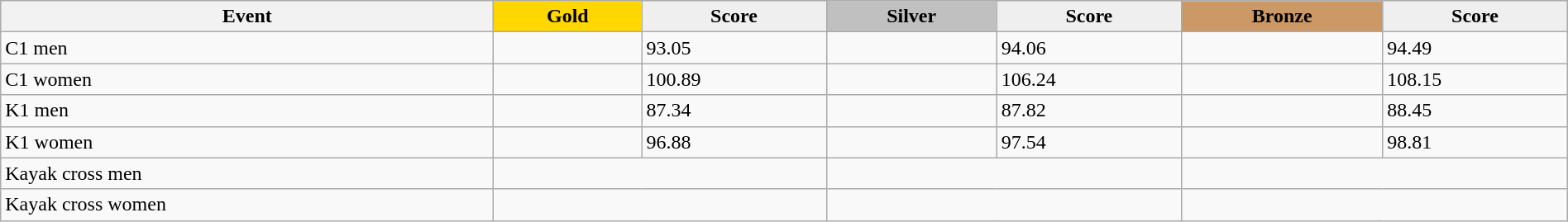<table class="wikitable" width=100%>
<tr>
<th>Event</th>
<td align=center bgcolor="gold"><strong>Gold</strong></td>
<td align=center bgcolor="EFEFEF"><strong>Score</strong></td>
<td align=center bgcolor="silver"><strong>Silver</strong></td>
<td align=center bgcolor="EFEFEF"><strong>Score</strong></td>
<td align=center bgcolor="CC9966"><strong>Bronze</strong></td>
<td align=center bgcolor="EFEFEF"><strong>Score</strong></td>
</tr>
<tr>
<td>C1 men</td>
<td></td>
<td>93.05</td>
<td></td>
<td>94.06</td>
<td></td>
<td>94.49</td>
</tr>
<tr>
<td>C1 women</td>
<td></td>
<td>100.89</td>
<td></td>
<td>106.24</td>
<td></td>
<td>108.15</td>
</tr>
<tr>
<td>K1 men</td>
<td></td>
<td>87.34</td>
<td></td>
<td>87.82</td>
<td></td>
<td>88.45</td>
</tr>
<tr>
<td>K1 women</td>
<td></td>
<td>96.88</td>
<td></td>
<td>97.54</td>
<td></td>
<td>98.81</td>
</tr>
<tr>
<td>Kayak cross men</td>
<td colspan=2></td>
<td colspan=2></td>
<td colspan=2></td>
</tr>
<tr>
<td>Kayak cross women</td>
<td colspan=2></td>
<td colspan=2></td>
<td colspan=2></td>
</tr>
</table>
